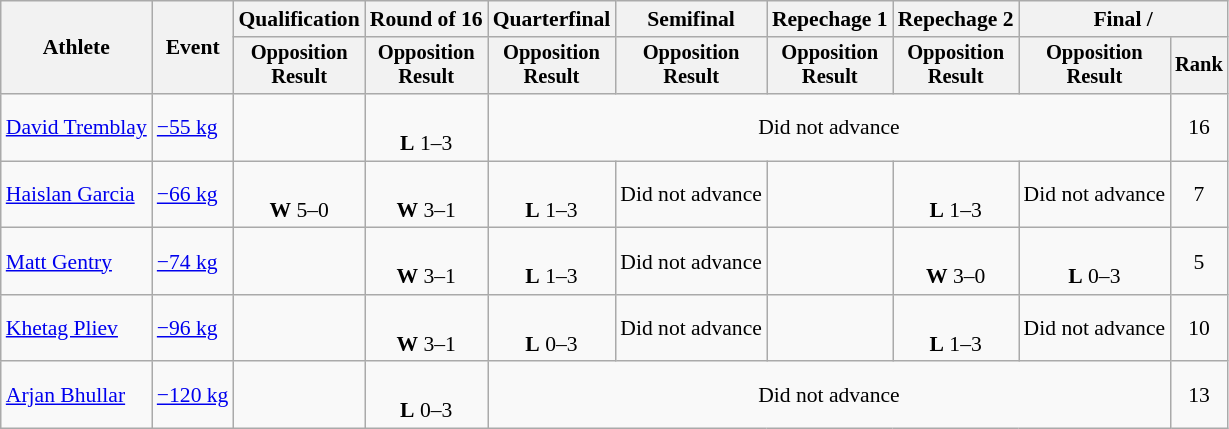<table class="wikitable" style="font-size:90%">
<tr>
<th rowspan=2>Athlete</th>
<th rowspan=2>Event</th>
<th>Qualification</th>
<th>Round of 16</th>
<th>Quarterfinal</th>
<th>Semifinal</th>
<th>Repechage 1</th>
<th>Repechage 2</th>
<th colspan=2>Final / </th>
</tr>
<tr style="font-size: 95%">
<th>Opposition<br>Result</th>
<th>Opposition<br>Result</th>
<th>Opposition<br>Result</th>
<th>Opposition<br>Result</th>
<th>Opposition<br>Result</th>
<th>Opposition<br>Result</th>
<th>Opposition<br>Result</th>
<th>Rank</th>
</tr>
<tr align=center>
<td align=left><a href='#'>David Tremblay</a></td>
<td align=left><a href='#'>−55 kg</a></td>
<td></td>
<td><br><strong>L</strong> 1–3 <sup></sup></td>
<td colspan=5>Did not advance</td>
<td>16</td>
</tr>
<tr align=center>
<td align=left><a href='#'>Haislan Garcia</a></td>
<td align=left><a href='#'>−66 kg</a></td>
<td><br><strong>W</strong> 5–0 <sup></sup></td>
<td><br><strong>W</strong> 3–1 <sup></sup></td>
<td><br> <strong>L</strong> 1–3 <sup></sup></td>
<td>Did not advance</td>
<td></td>
<td><br> <strong>L</strong> 1–3 <sup></sup></td>
<td>Did not advance</td>
<td>7</td>
</tr>
<tr align=center>
<td align=left><a href='#'>Matt Gentry</a></td>
<td align=left><a href='#'>−74 kg</a></td>
<td></td>
<td><br> <strong>W</strong> 3–1 <sup></sup></td>
<td><br> <strong>L</strong> 1–3 <sup></sup></td>
<td>Did not advance</td>
<td></td>
<td><br> <strong>W</strong> 3–0 <sup></sup></td>
<td><br> <strong>L</strong> 0–3 <sup></sup></td>
<td>5</td>
</tr>
<tr align=center>
<td align=left><a href='#'>Khetag Pliev</a></td>
<td align=left><a href='#'>−96 kg</a></td>
<td></td>
<td><br><strong>W</strong> 3–1 <sup></sup></td>
<td><br><strong>L</strong> 0–3 <sup></sup></td>
<td>Did not advance</td>
<td></td>
<td><br><strong>L</strong> 1–3 <sup></sup></td>
<td>Did not advance</td>
<td>10</td>
</tr>
<tr align=center>
<td align=left><a href='#'>Arjan Bhullar</a></td>
<td align=left><a href='#'>−120 kg</a></td>
<td></td>
<td><br> <strong>L</strong> 0–3 <sup></sup></td>
<td colspan=5>Did not advance</td>
<td>13</td>
</tr>
</table>
